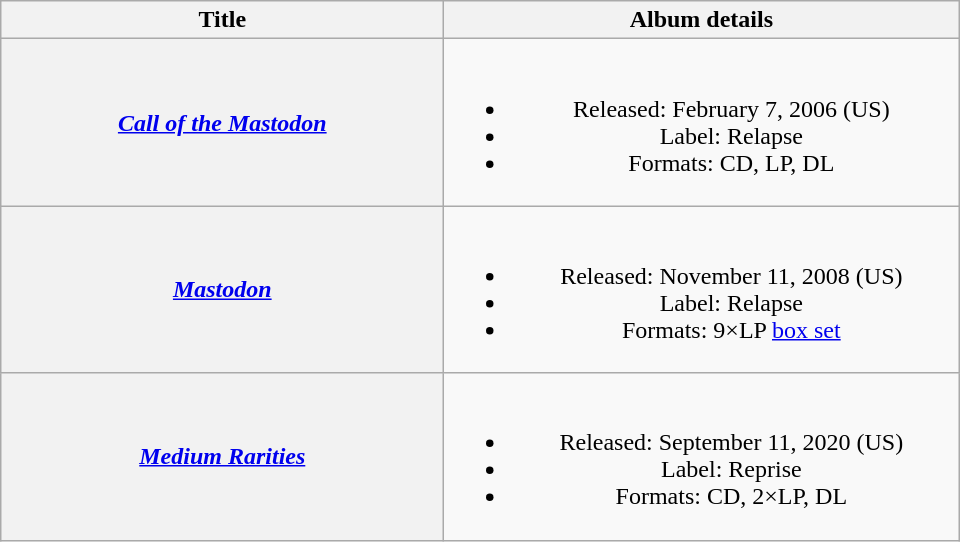<table class="wikitable plainrowheaders" style="text-align:center;">
<tr>
<th scope="col" style="width:18em;">Title</th>
<th scope="col" style="width:21em;">Album details</th>
</tr>
<tr>
<th scope="row"><em><a href='#'>Call of the Mastodon</a></em></th>
<td><br><ul><li>Released: February 7, 2006 <span>(US)</span></li><li>Label: Relapse</li><li>Formats: CD, LP, DL</li></ul></td>
</tr>
<tr>
<th scope="row"><em><a href='#'>Mastodon</a></em></th>
<td><br><ul><li>Released: November 11, 2008 <span>(US)</span></li><li>Label: Relapse</li><li>Formats: 9×LP <a href='#'>box set</a></li></ul></td>
</tr>
<tr>
<th scope="row"><em><a href='#'>Medium Rarities</a></em></th>
<td><br><ul><li>Released: September 11, 2020 <span>(US)</span></li><li>Label: Reprise</li><li>Formats: CD, 2×LP, DL</li></ul></td>
</tr>
</table>
